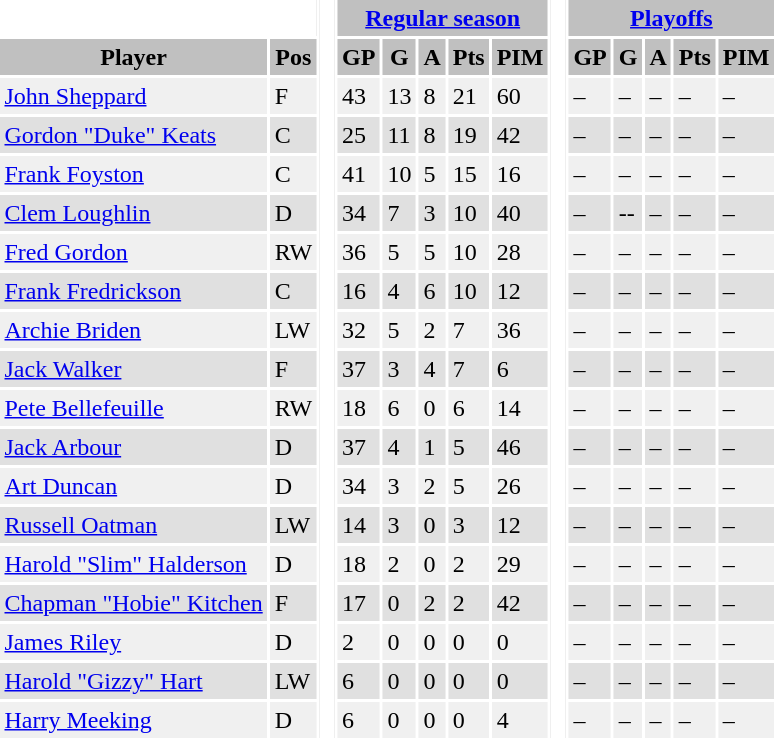<table BORDER="0" CELLPADDING="3" CELLSPACING="2" ID="Table1">
<tr ALIGN="center" bgcolor="#c0c0c0">
<th ALIGN="center" colspan="2" bgcolor="#ffffff"> </th>
<th ALIGN="center" rowspan="99" bgcolor="#ffffff"> </th>
<th ALIGN="center" colspan="5"><a href='#'>Regular season</a></th>
<th ALIGN="center" rowspan="99" bgcolor="#ffffff"> </th>
<th ALIGN="center" colspan="5"><a href='#'>Playoffs</a></th>
</tr>
<tr ALIGN="center" bgcolor="#c0c0c0">
<th ALIGN="center">Player</th>
<th ALIGN="center">Pos</th>
<th ALIGN="center">GP</th>
<th ALIGN="center">G</th>
<th ALIGN="center">A</th>
<th ALIGN="center">Pts</th>
<th ALIGN="center">PIM</th>
<th ALIGN="center">GP</th>
<th ALIGN="center">G</th>
<th ALIGN="center">A</th>
<th ALIGN="center">Pts</th>
<th ALIGN="center">PIM</th>
</tr>
<tr bgcolor="#f0f0f0">
<td><a href='#'>John Sheppard</a></td>
<td>F</td>
<td>43</td>
<td>13</td>
<td>8</td>
<td>21</td>
<td>60</td>
<td>–</td>
<td>–</td>
<td>–</td>
<td>–</td>
<td>–</td>
</tr>
<tr bgcolor="#e0e0e0">
<td><a href='#'>Gordon "Duke" Keats</a></td>
<td>C</td>
<td>25</td>
<td>11</td>
<td>8</td>
<td>19</td>
<td>42</td>
<td>–</td>
<td>–</td>
<td>–</td>
<td>–</td>
<td>–</td>
</tr>
<tr bgcolor="#f0f0f0">
<td><a href='#'>Frank Foyston</a></td>
<td>C</td>
<td>41</td>
<td>10</td>
<td>5</td>
<td>15</td>
<td>16</td>
<td>–</td>
<td>–</td>
<td>–</td>
<td>–</td>
<td>–</td>
</tr>
<tr bgcolor="#e0e0e0">
<td><a href='#'>Clem Loughlin</a></td>
<td>D</td>
<td>34</td>
<td>7</td>
<td>3</td>
<td>10</td>
<td>40</td>
<td>–</td>
<td>--</td>
<td>–</td>
<td>–</td>
<td>–</td>
</tr>
<tr bgcolor="#f0f0f0">
<td><a href='#'>Fred Gordon</a></td>
<td>RW</td>
<td>36</td>
<td>5</td>
<td>5</td>
<td>10</td>
<td>28</td>
<td>–</td>
<td>–</td>
<td>–</td>
<td>–</td>
<td>–</td>
</tr>
<tr bgcolor="#e0e0e0">
<td><a href='#'>Frank Fredrickson</a></td>
<td>C</td>
<td>16</td>
<td>4</td>
<td>6</td>
<td>10</td>
<td>12</td>
<td>–</td>
<td>–</td>
<td>–</td>
<td>–</td>
<td>–</td>
</tr>
<tr bgcolor="#f0f0f0">
<td><a href='#'>Archie Briden</a></td>
<td>LW</td>
<td>32</td>
<td>5</td>
<td>2</td>
<td>7</td>
<td>36</td>
<td>–</td>
<td>–</td>
<td>–</td>
<td>–</td>
<td>–</td>
</tr>
<tr bgcolor="#e0e0e0">
<td><a href='#'>Jack Walker</a></td>
<td>F</td>
<td>37</td>
<td>3</td>
<td>4</td>
<td>7</td>
<td>6</td>
<td>–</td>
<td>–</td>
<td>–</td>
<td>–</td>
<td>–</td>
</tr>
<tr bgcolor="#f0f0f0">
<td><a href='#'>Pete Bellefeuille</a></td>
<td>RW</td>
<td>18</td>
<td>6</td>
<td>0</td>
<td>6</td>
<td>14</td>
<td>–</td>
<td>–</td>
<td>–</td>
<td>–</td>
<td>–</td>
</tr>
<tr bgcolor="#e0e0e0">
<td><a href='#'>Jack Arbour</a></td>
<td>D</td>
<td>37</td>
<td>4</td>
<td>1</td>
<td>5</td>
<td>46</td>
<td>–</td>
<td>–</td>
<td>–</td>
<td>–</td>
<td>–</td>
</tr>
<tr bgcolor="#f0f0f0">
<td><a href='#'>Art Duncan</a></td>
<td>D</td>
<td>34</td>
<td>3</td>
<td>2</td>
<td>5</td>
<td>26</td>
<td>–</td>
<td>–</td>
<td>–</td>
<td>–</td>
<td>–</td>
</tr>
<tr bgcolor="#e0e0e0">
<td><a href='#'>Russell Oatman</a></td>
<td>LW</td>
<td>14</td>
<td>3</td>
<td>0</td>
<td>3</td>
<td>12</td>
<td>–</td>
<td>–</td>
<td>–</td>
<td>–</td>
<td>–</td>
</tr>
<tr bgcolor="#f0f0f0">
<td><a href='#'>Harold "Slim" Halderson</a></td>
<td>D</td>
<td>18</td>
<td>2</td>
<td>0</td>
<td>2</td>
<td>29</td>
<td>–</td>
<td>–</td>
<td>–</td>
<td>–</td>
<td>–</td>
</tr>
<tr bgcolor="#e0e0e0">
<td><a href='#'>Chapman "Hobie" Kitchen</a></td>
<td>F</td>
<td>17</td>
<td>0</td>
<td>2</td>
<td>2</td>
<td>42</td>
<td>–</td>
<td>–</td>
<td>–</td>
<td>–</td>
<td>–</td>
</tr>
<tr bgcolor="#f0f0f0">
<td><a href='#'>James Riley</a></td>
<td>D</td>
<td>2</td>
<td>0</td>
<td>0</td>
<td>0</td>
<td>0</td>
<td>–</td>
<td>–</td>
<td>–</td>
<td>–</td>
<td>–</td>
</tr>
<tr bgcolor="#e0e0e0">
<td><a href='#'>Harold "Gizzy" Hart</a></td>
<td>LW</td>
<td>6</td>
<td>0</td>
<td>0</td>
<td>0</td>
<td>0</td>
<td>–</td>
<td>–</td>
<td>–</td>
<td>–</td>
<td>–</td>
</tr>
<tr bgcolor="#f0f0f0">
<td><a href='#'>Harry Meeking</a></td>
<td>D</td>
<td>6</td>
<td>0</td>
<td>0</td>
<td>0</td>
<td>4</td>
<td>–</td>
<td>–</td>
<td>–</td>
<td>–</td>
<td>–</td>
</tr>
</table>
